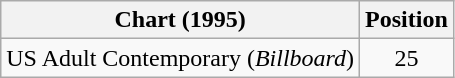<table class="wikitable">
<tr>
<th>Chart (1995)</th>
<th>Position</th>
</tr>
<tr>
<td>US Adult Contemporary (<em>Billboard</em>)</td>
<td align="center">25</td>
</tr>
</table>
